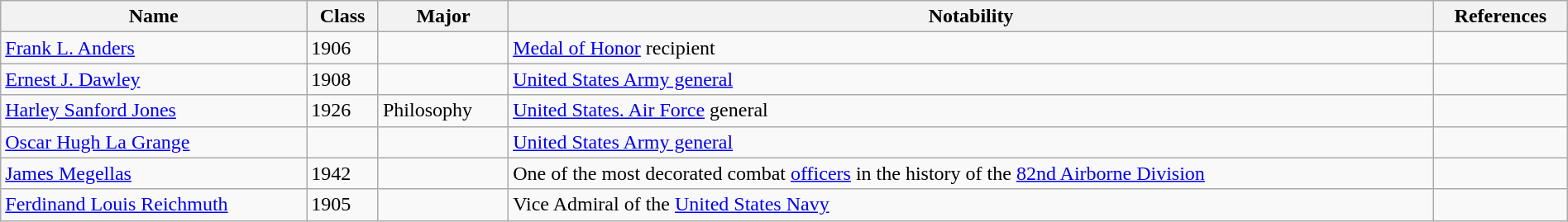<table class="wikitable sortable" style="width:100%;">
<tr>
<th>Name</th>
<th>Class</th>
<th>Major</th>
<th>Notability</th>
<th>References</th>
</tr>
<tr>
<td><a href='#'>Frank L. Anders</a></td>
<td>1906</td>
<td></td>
<td><a href='#'>Medal of Honor</a> recipient</td>
<td></td>
</tr>
<tr>
<td><a href='#'>Ernest J. Dawley</a></td>
<td>1908</td>
<td></td>
<td><a href='#'>United States Army general</a></td>
<td></td>
</tr>
<tr>
<td><a href='#'>Harley Sanford Jones</a></td>
<td>1926</td>
<td>Philosophy</td>
<td><a href='#'>United States. Air Force</a> general</td>
<td></td>
</tr>
<tr>
<td><a href='#'>Oscar Hugh La Grange</a></td>
<td></td>
<td></td>
<td><a href='#'>United States Army general</a></td>
<td></td>
</tr>
<tr>
<td><a href='#'>James Megellas</a></td>
<td>1942</td>
<td></td>
<td>One of the most decorated combat <a href='#'>officers</a> in the history of the <a href='#'>82nd Airborne Division</a></td>
<td></td>
</tr>
<tr>
<td><a href='#'>Ferdinand Louis Reichmuth</a></td>
<td>1905</td>
<td></td>
<td>Vice Admiral of the <a href='#'>United States Navy</a></td>
<td></td>
</tr>
</table>
